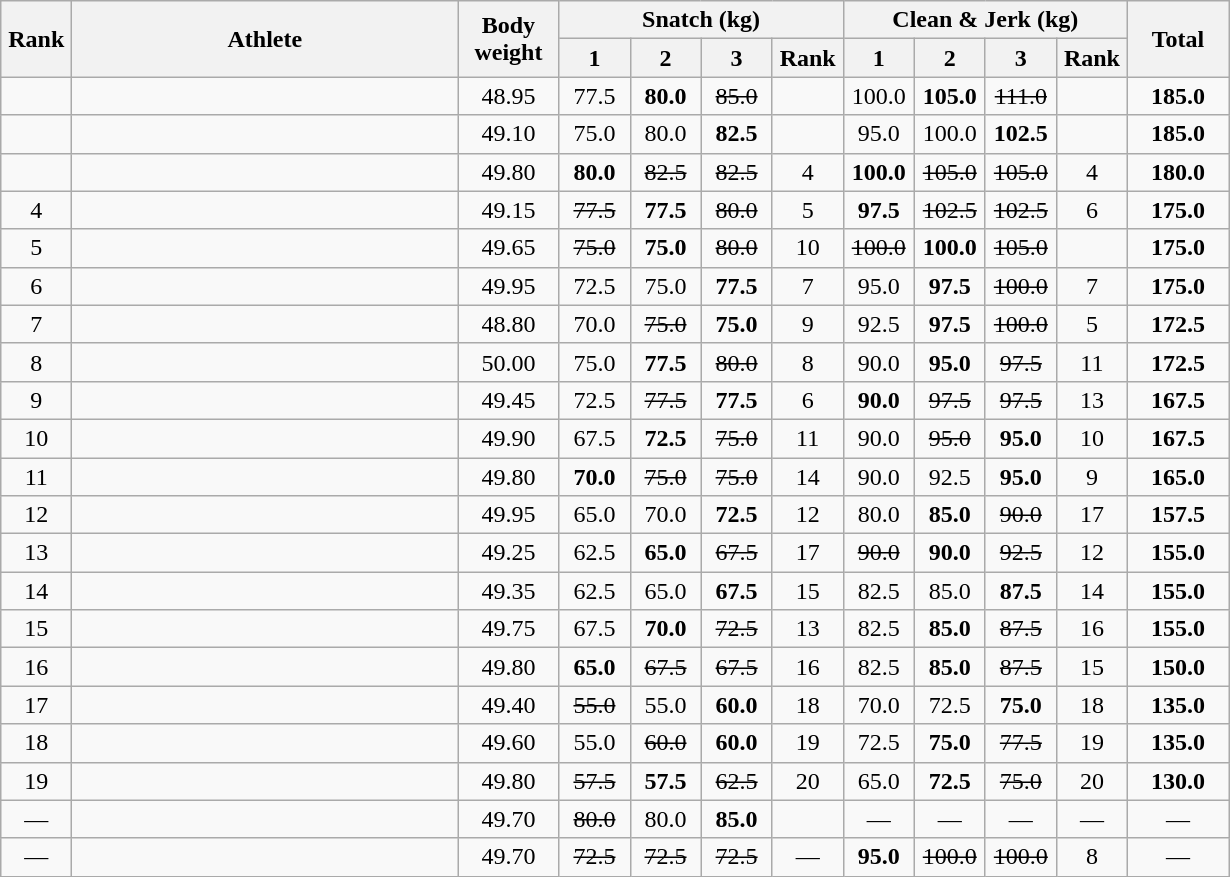<table class = "wikitable" style="text-align:center;">
<tr>
<th rowspan=2 width=40>Rank</th>
<th rowspan=2 width=250>Athlete</th>
<th rowspan=2 width=60>Body weight</th>
<th colspan=4>Snatch (kg)</th>
<th colspan=4>Clean & Jerk (kg)</th>
<th rowspan=2 width=60>Total</th>
</tr>
<tr>
<th width=40>1</th>
<th width=40>2</th>
<th width=40>3</th>
<th width=40>Rank</th>
<th width=40>1</th>
<th width=40>2</th>
<th width=40>3</th>
<th width=40>Rank</th>
</tr>
<tr>
<td></td>
<td align=left></td>
<td>48.95</td>
<td>77.5</td>
<td><strong>80.0</strong></td>
<td><s>85.0 </s></td>
<td></td>
<td>100.0</td>
<td><strong>105.0</strong></td>
<td><s>111.0 </s></td>
<td></td>
<td><strong>185.0</strong></td>
</tr>
<tr>
<td></td>
<td align=left></td>
<td>49.10</td>
<td>75.0</td>
<td>80.0</td>
<td><strong>82.5</strong></td>
<td></td>
<td>95.0</td>
<td>100.0</td>
<td><strong>102.5</strong></td>
<td></td>
<td><strong>185.0</strong></td>
</tr>
<tr>
<td></td>
<td align=left></td>
<td>49.80</td>
<td><strong>80.0</strong></td>
<td><s>82.5 </s></td>
<td><s>82.5 </s></td>
<td>4</td>
<td><strong>100.0</strong></td>
<td><s>105.0 </s></td>
<td><s>105.0 </s></td>
<td>4</td>
<td><strong>180.0</strong></td>
</tr>
<tr>
<td>4</td>
<td align=left></td>
<td>49.15</td>
<td><s>77.5 </s></td>
<td><strong>77.5</strong></td>
<td><s>80.0 </s></td>
<td>5</td>
<td><strong>97.5</strong></td>
<td><s>102.5 </s></td>
<td><s>102.5 </s></td>
<td>6</td>
<td><strong>175.0  </strong></td>
</tr>
<tr>
<td>5</td>
<td align=left></td>
<td>49.65</td>
<td><s>75.0 </s></td>
<td><strong>75.0</strong></td>
<td><s>80.0 </s></td>
<td>10</td>
<td><s>100.0 </s></td>
<td><strong>100.0</strong></td>
<td><s>105.0 </s></td>
<td></td>
<td><strong>175.0</strong></td>
</tr>
<tr>
<td>6</td>
<td align=left></td>
<td>49.95</td>
<td>72.5</td>
<td>75.0</td>
<td><strong>77.5</strong></td>
<td>7</td>
<td>95.0</td>
<td><strong>97.5</strong></td>
<td><s>100.0 </s></td>
<td>7</td>
<td><strong>175.0</strong></td>
</tr>
<tr>
<td>7</td>
<td align=left></td>
<td>48.80</td>
<td>70.0</td>
<td><s>75.0 </s></td>
<td><strong>75.0</strong></td>
<td>9</td>
<td>92.5</td>
<td><strong>97.5</strong></td>
<td><s>100.0 </s></td>
<td>5</td>
<td><strong>172.5</strong></td>
</tr>
<tr>
<td>8</td>
<td align=left></td>
<td>50.00</td>
<td>75.0</td>
<td><strong>77.5</strong></td>
<td><s>80.0 </s></td>
<td>8</td>
<td>90.0</td>
<td><strong>95.0</strong></td>
<td><s>97.5 </s></td>
<td>11</td>
<td><strong>172.5</strong></td>
</tr>
<tr>
<td>9</td>
<td align=left></td>
<td>49.45</td>
<td>72.5</td>
<td><s>77.5 </s></td>
<td><strong>77.5</strong></td>
<td>6</td>
<td><strong>90.0</strong></td>
<td><s>97.5 </s></td>
<td><s>97.5 </s></td>
<td>13</td>
<td><strong>167.5</strong></td>
</tr>
<tr>
<td>10</td>
<td align=left></td>
<td>49.90</td>
<td>67.5</td>
<td><strong>72.5</strong></td>
<td><s>75.0 </s></td>
<td>11</td>
<td>90.0</td>
<td><s>95.0 </s></td>
<td><strong>95.0</strong></td>
<td>10</td>
<td><strong>167.5</strong></td>
</tr>
<tr>
<td>11</td>
<td align=left></td>
<td>49.80</td>
<td><strong>70.0</strong></td>
<td><s>75.0 </s></td>
<td><s>75.0 </s></td>
<td>14</td>
<td>90.0</td>
<td>92.5</td>
<td><strong>95.0</strong></td>
<td>9</td>
<td><strong>165.0</strong></td>
</tr>
<tr>
<td>12</td>
<td align=left></td>
<td>49.95</td>
<td>65.0</td>
<td>70.0</td>
<td><strong>72.5</strong></td>
<td>12</td>
<td>80.0</td>
<td><strong>85.0</strong></td>
<td><s>90.0 </s></td>
<td>17</td>
<td><strong>157.5</strong></td>
</tr>
<tr>
<td>13</td>
<td align=left></td>
<td>49.25</td>
<td>62.5</td>
<td><strong>65.0</strong></td>
<td><s>67.5 </s></td>
<td>17</td>
<td><s>90.0 </s></td>
<td><strong>90.0</strong></td>
<td><s>92.5 </s></td>
<td>12</td>
<td><strong>155.0</strong></td>
</tr>
<tr>
<td>14</td>
<td align=left></td>
<td>49.35</td>
<td>62.5</td>
<td>65.0</td>
<td><strong>67.5</strong></td>
<td>15</td>
<td>82.5</td>
<td>85.0</td>
<td><strong>87.5</strong></td>
<td>14</td>
<td><strong>155.0</strong></td>
</tr>
<tr>
<td>15</td>
<td align=left></td>
<td>49.75</td>
<td>67.5</td>
<td><strong>70.0</strong></td>
<td><s>72.5 </s></td>
<td>13</td>
<td>82.5</td>
<td><strong>85.0</strong></td>
<td><s>87.5 </s></td>
<td>16</td>
<td><strong>155.0</strong></td>
</tr>
<tr>
<td>16</td>
<td align=left></td>
<td>49.80</td>
<td><strong>65.0</strong></td>
<td><s>67.5 </s></td>
<td><s>67.5 </s></td>
<td>16</td>
<td>82.5</td>
<td><strong>85.0</strong></td>
<td><s>87.5 </s></td>
<td>15</td>
<td><strong>150.0</strong></td>
</tr>
<tr>
<td>17</td>
<td align=left></td>
<td>49.40</td>
<td><s>55.0 </s></td>
<td>55.0</td>
<td><strong>60.0</strong></td>
<td>18</td>
<td>70.0</td>
<td>72.5</td>
<td><strong>75.0</strong></td>
<td>18</td>
<td><strong>135.0</strong></td>
</tr>
<tr>
<td>18</td>
<td align=left></td>
<td>49.60</td>
<td>55.0</td>
<td><s>60.0 </s></td>
<td><strong>60.0</strong></td>
<td>19</td>
<td>72.5</td>
<td><strong>75.0</strong></td>
<td><s>77.5 </s></td>
<td>19</td>
<td><strong>135.0</strong></td>
</tr>
<tr>
<td>19</td>
<td align=left></td>
<td>49.80</td>
<td><s>57.5 </s></td>
<td><strong>57.5</strong></td>
<td><s>62.5 </s></td>
<td>20</td>
<td>65.0</td>
<td><strong>72.5</strong></td>
<td><s>75.0 </s></td>
<td>20</td>
<td><strong>130.0</strong></td>
</tr>
<tr>
<td>—</td>
<td align=left></td>
<td>49.70</td>
<td><s>80.0 </s></td>
<td>80.0</td>
<td><strong>85.0</strong></td>
<td></td>
<td>—</td>
<td>—</td>
<td>—</td>
<td>—</td>
<td>—</td>
</tr>
<tr>
<td>—</td>
<td align=left></td>
<td>49.70</td>
<td><s>72.5 </s></td>
<td><s>72.5 </s></td>
<td><s>72.5 </s></td>
<td>—</td>
<td><strong>95.0</strong></td>
<td><s>100.0 </s></td>
<td><s>100.0 </s></td>
<td>8</td>
<td>—</td>
</tr>
</table>
